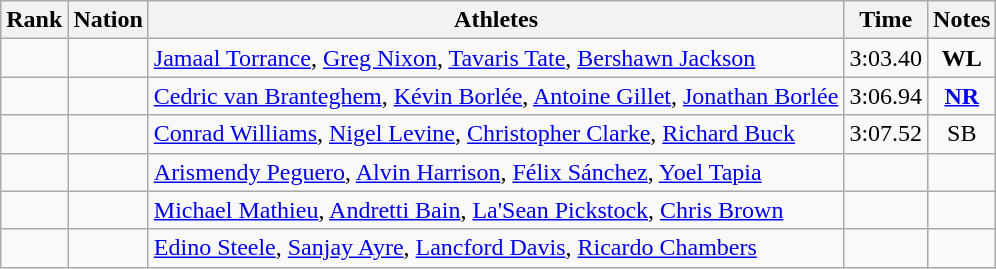<table class="wikitable sortable" style="text-align:center">
<tr>
<th>Rank</th>
<th>Nation</th>
<th>Athletes</th>
<th>Time</th>
<th>Notes</th>
</tr>
<tr>
<td></td>
<td align=left></td>
<td align=left><a href='#'>Jamaal Torrance</a>, <a href='#'>Greg Nixon</a>, <a href='#'>Tavaris Tate</a>, <a href='#'>Bershawn Jackson</a></td>
<td>3:03.40</td>
<td><strong>WL</strong></td>
</tr>
<tr>
<td></td>
<td align=left></td>
<td align=left><a href='#'>Cedric van Branteghem</a>, <a href='#'>Kévin Borlée</a>, <a href='#'>Antoine Gillet</a>, <a href='#'>Jonathan Borlée</a></td>
<td>3:06.94</td>
<td><strong><a href='#'>NR</a></strong></td>
</tr>
<tr>
<td></td>
<td align=left></td>
<td align=left><a href='#'>Conrad Williams</a>, <a href='#'>Nigel Levine</a>, <a href='#'>Christopher Clarke</a>, <a href='#'>Richard Buck</a></td>
<td>3:07.52</td>
<td>SB</td>
</tr>
<tr>
<td></td>
<td align=left></td>
<td align=left><a href='#'>Arismendy Peguero</a>, <a href='#'>Alvin Harrison</a>, <a href='#'>Félix Sánchez</a>, <a href='#'>Yoel Tapia</a></td>
<td></td>
<td></td>
</tr>
<tr>
<td></td>
<td align=left></td>
<td align=left><a href='#'>Michael Mathieu</a>, <a href='#'>Andretti Bain</a>, <a href='#'>La'Sean Pickstock</a>, <a href='#'>Chris Brown</a></td>
<td></td>
<td></td>
</tr>
<tr>
<td></td>
<td align=left></td>
<td align=left><a href='#'>Edino Steele</a>, <a href='#'>Sanjay Ayre</a>, <a href='#'>Lancford Davis</a>, <a href='#'>Ricardo Chambers</a></td>
<td></td>
<td></td>
</tr>
</table>
